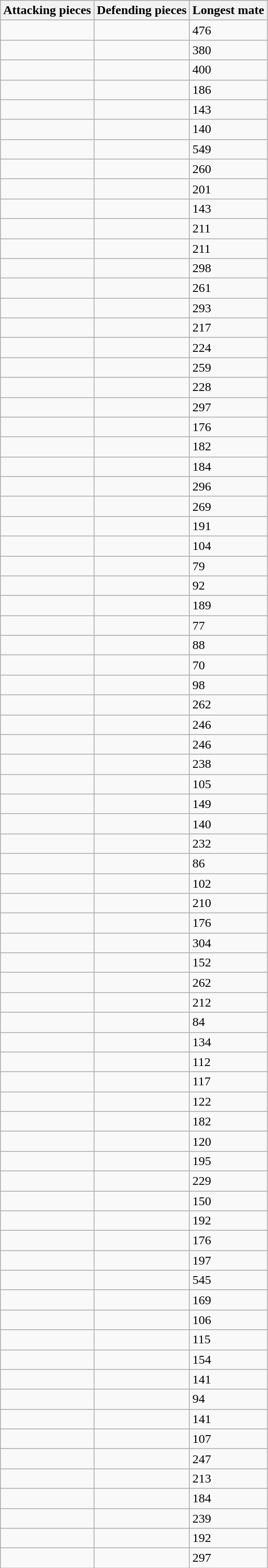<table class="wikitable sortable collapsible" border="1">
<tr>
<th>Attacking pieces</th>
<th>Defending pieces</th>
<th>Longest mate</th>
</tr>
<tr>
<td> </td>
<td>  </td>
<td>476</td>
</tr>
<tr>
<td>   </td>
<td></td>
<td>380</td>
</tr>
<tr>
<td>   </td>
<td></td>
<td>400</td>
</tr>
<tr>
<td> </td>
<td>  </td>
<td>186</td>
</tr>
<tr>
<td> </td>
<td>  </td>
<td>143</td>
</tr>
<tr>
<td> </td>
<td>  </td>
<td>140</td>
</tr>
<tr>
<td> </td>
<td>  </td>
<td>549</td>
</tr>
<tr>
<td>  </td>
<td> </td>
<td>260</td>
</tr>
<tr>
<td>  </td>
<td> </td>
<td>201</td>
</tr>
<tr>
<td>  </td>
<td> </td>
<td>143</td>
</tr>
<tr>
<td>  </td>
<td> </td>
<td>211</td>
</tr>
<tr>
<td>  </td>
<td> </td>
<td>211</td>
</tr>
<tr>
<td>  </td>
<td> </td>
<td>298</td>
</tr>
<tr>
<td>  </td>
<td> </td>
<td>261</td>
</tr>
<tr>
<td>  </td>
<td> </td>
<td>293</td>
</tr>
<tr>
<td>  </td>
<td> </td>
<td>217</td>
</tr>
<tr>
<td>  </td>
<td> </td>
<td>224</td>
</tr>
<tr>
<td>  </td>
<td> </td>
<td>259</td>
</tr>
<tr>
<td>  </td>
<td> </td>
<td>228</td>
</tr>
<tr>
<td>  </td>
<td> </td>
<td>297</td>
</tr>
<tr>
<td>  </td>
<td> </td>
<td>176</td>
</tr>
<tr>
<td>  </td>
<td> </td>
<td>182</td>
</tr>
<tr>
<td>  </td>
<td> </td>
<td>184</td>
</tr>
<tr>
<td>  </td>
<td> </td>
<td>296</td>
</tr>
<tr>
<td>   </td>
<td></td>
<td>269</td>
</tr>
<tr>
<td>   </td>
<td></td>
<td>191</td>
</tr>
<tr>
<td>   </td>
<td></td>
<td>104</td>
</tr>
<tr>
<td>   </td>
<td></td>
<td>79</td>
</tr>
<tr>
<td>   </td>
<td></td>
<td>92</td>
</tr>
<tr>
<td>   </td>
<td></td>
<td>189</td>
</tr>
<tr>
<td>  </td>
<td> </td>
<td>77</td>
</tr>
<tr>
<td>  </td>
<td> </td>
<td>88</td>
</tr>
<tr>
<td> </td>
<td>  </td>
<td>70</td>
</tr>
<tr>
<td> </td>
<td>  </td>
<td>98</td>
</tr>
<tr>
<td>  </td>
<td> </td>
<td>262</td>
</tr>
<tr>
<td>  </td>
<td> </td>
<td>246</td>
</tr>
<tr>
<td>  </td>
<td> </td>
<td>246</td>
</tr>
<tr>
<td>  </td>
<td> </td>
<td>238</td>
</tr>
<tr>
<td>   </td>
<td></td>
<td>105</td>
</tr>
<tr>
<td>   </td>
<td></td>
<td>149</td>
</tr>
<tr>
<td>   </td>
<td></td>
<td>140</td>
</tr>
<tr>
<td>   </td>
<td></td>
<td>232</td>
</tr>
<tr>
<td>   </td>
<td></td>
<td>86</td>
</tr>
<tr>
<td>   </td>
<td></td>
<td>102</td>
</tr>
<tr>
<td>  </td>
<td> </td>
<td>210</td>
</tr>
<tr>
<td>  </td>
<td> </td>
<td>176</td>
</tr>
<tr>
<td>  </td>
<td> </td>
<td>304</td>
</tr>
<tr>
<td>  </td>
<td> </td>
<td>152</td>
</tr>
<tr>
<td>  </td>
<td> </td>
<td>262</td>
</tr>
<tr>
<td>  </td>
<td> </td>
<td>212</td>
</tr>
<tr>
<td>  </td>
<td> </td>
<td>84</td>
</tr>
<tr>
<td> </td>
<td>  </td>
<td>134</td>
</tr>
<tr>
<td> </td>
<td>  </td>
<td>112</td>
</tr>
<tr>
<td> </td>
<td>  </td>
<td>117</td>
</tr>
<tr>
<td> </td>
<td>  </td>
<td>122</td>
</tr>
<tr>
<td> </td>
<td>  </td>
<td>182</td>
</tr>
<tr>
<td> </td>
<td>  </td>
<td>120</td>
</tr>
<tr>
<td> </td>
<td>  </td>
<td>195</td>
</tr>
<tr>
<td> </td>
<td>  </td>
<td>229</td>
</tr>
<tr>
<td> </td>
<td>  </td>
<td>150</td>
</tr>
<tr>
<td> </td>
<td>  </td>
<td>192</td>
</tr>
<tr>
<td> </td>
<td>  </td>
<td>176</td>
</tr>
<tr>
<td> </td>
<td>  </td>
<td>197</td>
</tr>
<tr>
<td> </td>
<td>  </td>
<td>545</td>
</tr>
<tr>
<td> </td>
<td>  </td>
<td>169</td>
</tr>
<tr>
<td> </td>
<td>  </td>
<td>106</td>
</tr>
<tr>
<td> </td>
<td>  </td>
<td>115</td>
</tr>
<tr>
<td> </td>
<td>  </td>
<td>154</td>
</tr>
<tr>
<td> </td>
<td>  </td>
<td>141</td>
</tr>
<tr>
<td> </td>
<td>  </td>
<td>94</td>
</tr>
<tr>
<td> </td>
<td>  </td>
<td>141</td>
</tr>
<tr>
<td> </td>
<td>  </td>
<td>107</td>
</tr>
<tr>
<td> </td>
<td>  </td>
<td>247</td>
</tr>
<tr>
<td> </td>
<td>  </td>
<td>213</td>
</tr>
<tr>
<td>  </td>
<td> </td>
<td>184</td>
</tr>
<tr>
<td>  </td>
<td> </td>
<td>239</td>
</tr>
<tr>
<td>  </td>
<td> </td>
<td>192</td>
</tr>
<tr>
<td>  </td>
<td> </td>
<td>297</td>
</tr>
</table>
